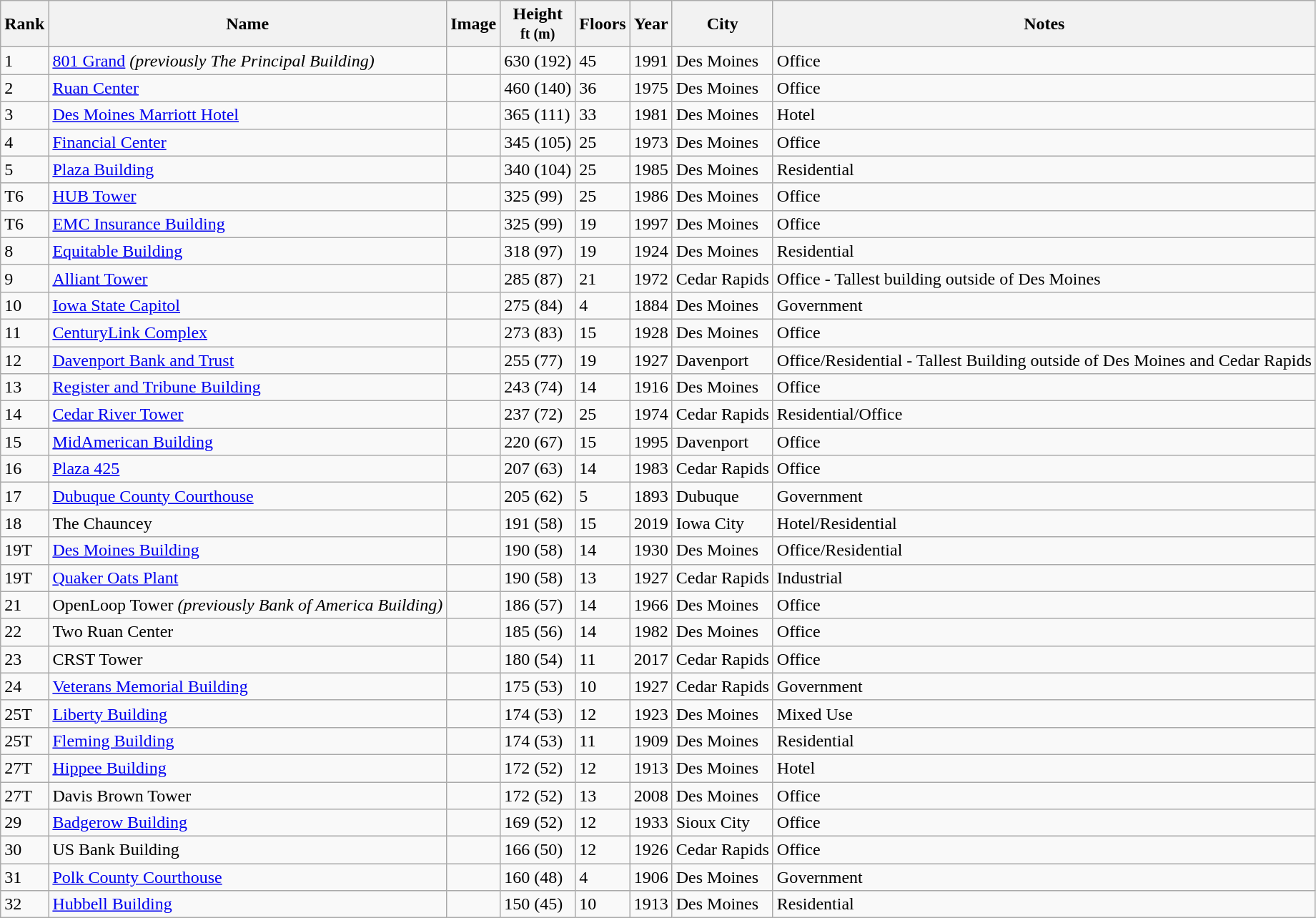<table class="wikitable sortable">
<tr>
<th>Rank</th>
<th>Name</th>
<th>Image</th>
<th>Height<br><small>ft (m)</small></th>
<th>Floors</th>
<th>Year</th>
<th>City</th>
<th>Notes</th>
</tr>
<tr>
<td>1</td>
<td><a href='#'>801 Grand</a> <em>(previously The Principal Building)</em></td>
<td></td>
<td>630 (192)</td>
<td>45</td>
<td>1991</td>
<td>Des Moines</td>
<td>Office</td>
</tr>
<tr>
<td>2</td>
<td><a href='#'>Ruan Center</a></td>
<td></td>
<td>460 (140)</td>
<td>36</td>
<td>1975</td>
<td>Des Moines</td>
<td>Office</td>
</tr>
<tr>
<td>3</td>
<td><a href='#'>Des Moines Marriott Hotel</a></td>
<td></td>
<td>365 (111)</td>
<td>33</td>
<td>1981</td>
<td>Des Moines</td>
<td>Hotel</td>
</tr>
<tr>
<td>4</td>
<td><a href='#'>Financial Center</a></td>
<td></td>
<td>345 (105)</td>
<td>25</td>
<td>1973</td>
<td>Des Moines</td>
<td>Office</td>
</tr>
<tr>
<td>5</td>
<td><a href='#'>Plaza Building</a></td>
<td></td>
<td>340 (104)</td>
<td>25</td>
<td>1985</td>
<td>Des Moines</td>
<td>Residential</td>
</tr>
<tr>
<td>T6</td>
<td><a href='#'>HUB Tower</a></td>
<td></td>
<td>325 (99)</td>
<td>25</td>
<td>1986</td>
<td>Des Moines</td>
<td>Office</td>
</tr>
<tr>
<td>T6</td>
<td><a href='#'>EMC Insurance Building</a></td>
<td></td>
<td>325 (99)</td>
<td>19</td>
<td>1997</td>
<td>Des Moines</td>
<td>Office</td>
</tr>
<tr>
<td>8</td>
<td><a href='#'>Equitable Building</a></td>
<td></td>
<td>318 (97)</td>
<td>19</td>
<td>1924</td>
<td>Des Moines</td>
<td>Residential</td>
</tr>
<tr>
<td>9</td>
<td><a href='#'>Alliant Tower</a></td>
<td></td>
<td>285 (87)</td>
<td>21</td>
<td>1972</td>
<td>Cedar Rapids</td>
<td>Office -  Tallest building outside of Des Moines</td>
</tr>
<tr>
<td>10</td>
<td><a href='#'>Iowa State Capitol</a></td>
<td></td>
<td>275 (84)</td>
<td>4</td>
<td>1884</td>
<td>Des Moines</td>
<td>Government</td>
</tr>
<tr>
<td>11</td>
<td><a href='#'>CenturyLink Complex</a></td>
<td></td>
<td>273 (83)</td>
<td>15</td>
<td>1928</td>
<td>Des Moines</td>
<td>Office</td>
</tr>
<tr>
<td>12</td>
<td><a href='#'>Davenport Bank and Trust</a></td>
<td></td>
<td>255 (77)</td>
<td>19</td>
<td>1927</td>
<td>Davenport</td>
<td>Office/Residential - Tallest Building outside of Des Moines and Cedar Rapids</td>
</tr>
<tr>
<td>13</td>
<td><a href='#'>Register and Tribune Building</a></td>
<td></td>
<td>243 (74)</td>
<td>14</td>
<td>1916</td>
<td>Des Moines</td>
<td>Office</td>
</tr>
<tr>
<td>14</td>
<td><a href='#'>Cedar River Tower</a></td>
<td></td>
<td>237 (72)</td>
<td>25</td>
<td>1974</td>
<td>Cedar Rapids</td>
<td>Residential/Office</td>
</tr>
<tr>
<td>15</td>
<td><a href='#'>MidAmerican Building</a></td>
<td></td>
<td>220 (67)</td>
<td>15</td>
<td>1995</td>
<td>Davenport</td>
<td>Office</td>
</tr>
<tr>
<td>16</td>
<td><a href='#'>Plaza 425</a></td>
<td></td>
<td>207 (63)</td>
<td>14</td>
<td>1983</td>
<td>Cedar Rapids</td>
<td>Office</td>
</tr>
<tr>
<td>17</td>
<td><a href='#'>Dubuque County Courthouse</a></td>
<td></td>
<td>205 (62)</td>
<td>5</td>
<td>1893</td>
<td>Dubuque</td>
<td>Government</td>
</tr>
<tr>
<td>18</td>
<td>The Chauncey</td>
<td></td>
<td>191 (58)</td>
<td>15</td>
<td>2019</td>
<td>Iowa City</td>
<td>Hotel/Residential</td>
</tr>
<tr>
<td>19T</td>
<td><a href='#'>Des Moines Building</a></td>
<td></td>
<td>190 (58)</td>
<td>14</td>
<td>1930</td>
<td>Des Moines</td>
<td>Office/Residential</td>
</tr>
<tr>
<td>19T</td>
<td><a href='#'>Quaker Oats Plant</a></td>
<td></td>
<td>190 (58)</td>
<td>13</td>
<td>1927</td>
<td>Cedar Rapids</td>
<td>Industrial</td>
</tr>
<tr>
<td>21</td>
<td>OpenLoop Tower <em>(previously Bank of America Building)</em></td>
<td></td>
<td>186 (57)</td>
<td>14</td>
<td>1966</td>
<td>Des Moines</td>
<td>Office</td>
</tr>
<tr>
<td>22</td>
<td>Two Ruan Center</td>
<td></td>
<td>185 (56)</td>
<td>14</td>
<td>1982</td>
<td>Des Moines</td>
<td>Office</td>
</tr>
<tr>
<td>23</td>
<td>CRST Tower</td>
<td></td>
<td>180 (54)</td>
<td>11</td>
<td>2017</td>
<td>Cedar Rapids</td>
<td>Office</td>
</tr>
<tr>
<td>24</td>
<td><a href='#'>Veterans Memorial Building</a></td>
<td></td>
<td>175 (53)</td>
<td>10</td>
<td>1927</td>
<td>Cedar Rapids</td>
<td>Government</td>
</tr>
<tr>
<td>25T</td>
<td><a href='#'>Liberty Building</a></td>
<td></td>
<td>174 (53)</td>
<td>12</td>
<td>1923</td>
<td>Des Moines</td>
<td>Mixed Use</td>
</tr>
<tr>
<td>25T</td>
<td><a href='#'>Fleming Building</a></td>
<td></td>
<td>174 (53)</td>
<td>11</td>
<td>1909</td>
<td>Des Moines</td>
<td>Residential</td>
</tr>
<tr>
<td>27T</td>
<td><a href='#'>Hippee Building</a></td>
<td></td>
<td>172 (52)</td>
<td>12</td>
<td>1913</td>
<td>Des Moines</td>
<td>Hotel</td>
</tr>
<tr>
<td>27T</td>
<td>Davis Brown Tower</td>
<td></td>
<td>172 (52)</td>
<td>13</td>
<td>2008</td>
<td>Des Moines</td>
<td>Office</td>
</tr>
<tr>
<td>29</td>
<td><a href='#'>Badgerow Building</a></td>
<td></td>
<td>169 (52)</td>
<td>12</td>
<td>1933</td>
<td>Sioux City</td>
<td>Office</td>
</tr>
<tr>
<td>30</td>
<td>US Bank Building</td>
<td></td>
<td>166 (50)</td>
<td>12</td>
<td>1926</td>
<td>Cedar Rapids</td>
<td>Office</td>
</tr>
<tr>
<td>31</td>
<td><a href='#'>Polk County Courthouse</a></td>
<td></td>
<td>160 (48)</td>
<td>4</td>
<td>1906</td>
<td>Des Moines</td>
<td>Government</td>
</tr>
<tr>
<td>32</td>
<td><a href='#'>Hubbell Building</a></td>
<td></td>
<td>150 (45)</td>
<td>10</td>
<td>1913</td>
<td>Des Moines</td>
<td>Residential</td>
</tr>
</table>
